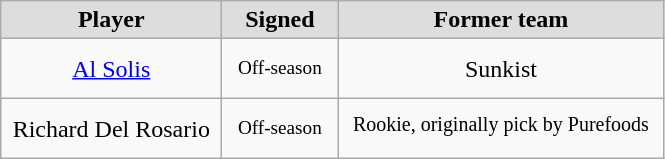<table class="wikitable" style="text-align: center">
<tr align="center" bgcolor="#dddddd">
<td style="width:140px"><strong>Player</strong></td>
<td style="width:70px"><strong>Signed</strong></td>
<td style="width:210px"><strong>Former team</strong></td>
</tr>
<tr style="height:40px">
<td><a href='#'>Al Solis</a></td>
<td style="font-size: 80%">Off-season</td>
<td>Sunkist</td>
</tr>
<tr style="height:40px">
<td>Richard Del Rosario</td>
<td style="font-size: 80%">Off-season</td>
<td><sup>Rookie, originally pick by Purefoods</sup></td>
</tr>
</table>
